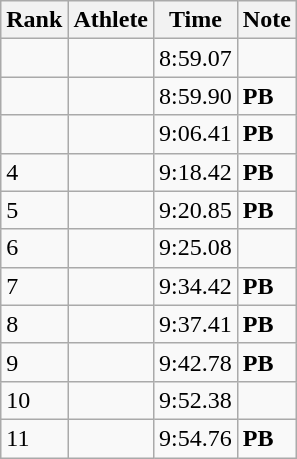<table class="wikitable">
<tr>
<th>Rank</th>
<th>Athlete</th>
<th>Time</th>
<th>Note</th>
</tr>
<tr>
<td></td>
<td></td>
<td>8:59.07</td>
<td></td>
</tr>
<tr>
<td></td>
<td></td>
<td>8:59.90</td>
<td><strong>PB</strong></td>
</tr>
<tr>
<td></td>
<td></td>
<td>9:06.41</td>
<td><strong>PB</strong></td>
</tr>
<tr>
<td>4</td>
<td></td>
<td>9:18.42</td>
<td><strong>PB</strong></td>
</tr>
<tr>
<td>5</td>
<td></td>
<td>9:20.85</td>
<td><strong>PB</strong></td>
</tr>
<tr>
<td>6</td>
<td></td>
<td>9:25.08</td>
<td></td>
</tr>
<tr>
<td>7</td>
<td></td>
<td>9:34.42</td>
<td><strong>PB</strong></td>
</tr>
<tr>
<td>8</td>
<td></td>
<td>9:37.41</td>
<td><strong>PB</strong></td>
</tr>
<tr>
<td>9</td>
<td></td>
<td>9:42.78</td>
<td><strong>PB</strong></td>
</tr>
<tr>
<td>10</td>
<td></td>
<td>9:52.38</td>
<td></td>
</tr>
<tr>
<td>11</td>
<td></td>
<td>9:54.76</td>
<td><strong>PB</strong></td>
</tr>
</table>
